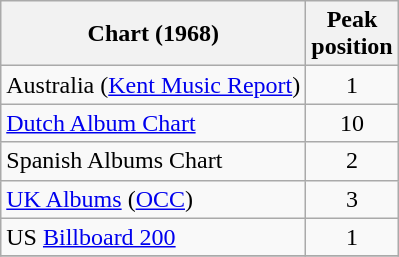<table class="wikitable sortable">
<tr>
<th>Chart (1968)</th>
<th>Peak<br>position</th>
</tr>
<tr>
<td>Australia (<a href='#'>Kent Music Report</a>)</td>
<td style="text-align:center;">1</td>
</tr>
<tr>
<td><a href='#'>Dutch Album Chart</a></td>
<td style="text-align:center;">10</td>
</tr>
<tr>
<td align="left">Spanish Albums Chart</td>
<td align="center">2</td>
</tr>
<tr>
<td><a href='#'>UK Albums</a> (<a href='#'>OCC</a>)</td>
<td align="center">3</td>
</tr>
<tr>
<td>US <a href='#'>Billboard 200</a></td>
<td align="center">1</td>
</tr>
<tr>
</tr>
</table>
